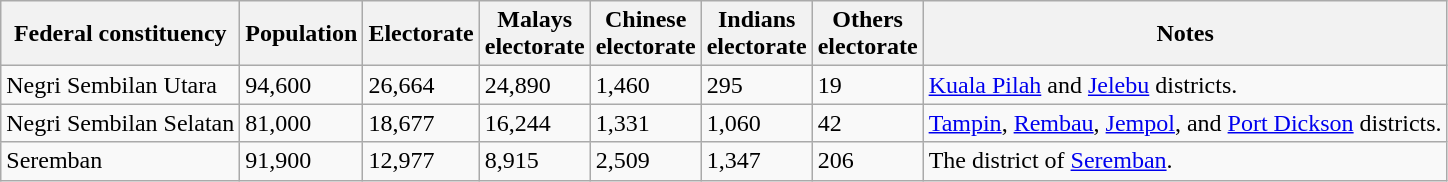<table class="wikitable sortable">
<tr>
<th>Federal constituency</th>
<th>Population</th>
<th>Electorate</th>
<th>Malays<br>electorate</th>
<th>Chinese<br>electorate</th>
<th>Indians<br>electorate</th>
<th>Others<br>electorate</th>
<th>Notes</th>
</tr>
<tr>
<td>Negri Sembilan Utara</td>
<td>94,600</td>
<td>26,664</td>
<td>24,890</td>
<td>1,460</td>
<td>295</td>
<td>19</td>
<td><a href='#'>Kuala Pilah</a> and <a href='#'>Jelebu</a> districts.</td>
</tr>
<tr>
<td>Negri Sembilan Selatan</td>
<td>81,000</td>
<td>18,677</td>
<td>16,244</td>
<td>1,331</td>
<td>1,060</td>
<td>42</td>
<td><a href='#'>Tampin</a>, <a href='#'>Rembau</a>, <a href='#'>Jempol</a>, and <a href='#'>Port Dickson</a> districts.</td>
</tr>
<tr>
<td>Seremban</td>
<td>91,900</td>
<td>12,977</td>
<td>8,915</td>
<td>2,509</td>
<td>1,347</td>
<td>206</td>
<td>The district of <a href='#'>Seremban</a>.</td>
</tr>
</table>
